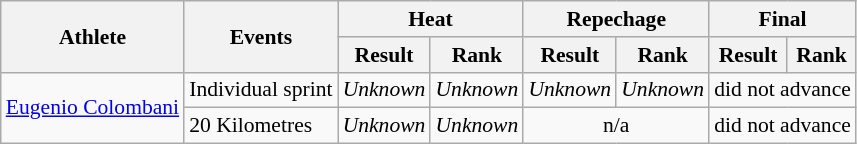<table class=wikitable style="font-size:90%">
<tr>
<th rowspan="2">Athlete</th>
<th rowspan="2">Events</th>
<th colspan="2">Heat</th>
<th colspan="2">Repechage</th>
<th colspan="2">Final</th>
</tr>
<tr>
<th>Result</th>
<th>Rank</th>
<th>Result</th>
<th>Rank</th>
<th>Result</th>
<th>Rank</th>
</tr>
<tr>
<td rowspan=2><a href='#'>Eugenio Colombani</a></td>
<td>Individual sprint</td>
<td align="center"><em>Unknown</em></td>
<td align="center"><em>Unknown</em></td>
<td align="center"><em>Unknown</em></td>
<td align="center"><em>Unknown</em></td>
<td align="center" colspan=2>did not advance</td>
</tr>
<tr>
<td>20 Kilometres</td>
<td align="center"><em>Unknown</em></td>
<td align="center"><em>Unknown</em></td>
<td align="center" colspan=2>n/a</td>
<td align="center" colspan=2>did not advance</td>
</tr>
</table>
